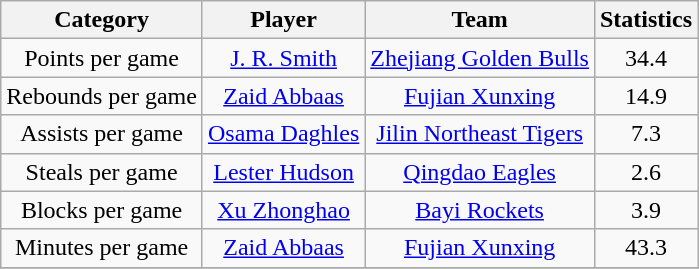<table class="wikitable" style="text-align:center">
<tr>
<th>Category</th>
<th>Player</th>
<th>Team</th>
<th>Statistics</th>
</tr>
<tr>
<td>Points per game</td>
<td> <a href='#'>J. R. Smith</a></td>
<td><a href='#'>Zhejiang Golden Bulls</a></td>
<td>34.4</td>
</tr>
<tr>
<td>Rebounds per game</td>
<td> <a href='#'>Zaid Abbaas</a></td>
<td><a href='#'>Fujian Xunxing</a></td>
<td>14.9</td>
</tr>
<tr>
<td>Assists per game</td>
<td> <a href='#'>Osama Daghles</a></td>
<td><a href='#'>Jilin Northeast Tigers</a></td>
<td>7.3</td>
</tr>
<tr>
<td>Steals per game</td>
<td> <a href='#'>Lester Hudson</a></td>
<td><a href='#'>Qingdao Eagles</a></td>
<td>2.6</td>
</tr>
<tr>
<td>Blocks per game</td>
<td> <a href='#'>Xu Zhonghao</a></td>
<td><a href='#'>Bayi Rockets</a></td>
<td>3.9</td>
</tr>
<tr>
<td>Minutes per game</td>
<td> <a href='#'>Zaid Abbaas</a></td>
<td><a href='#'>Fujian Xunxing</a></td>
<td>43.3</td>
</tr>
<tr>
</tr>
</table>
